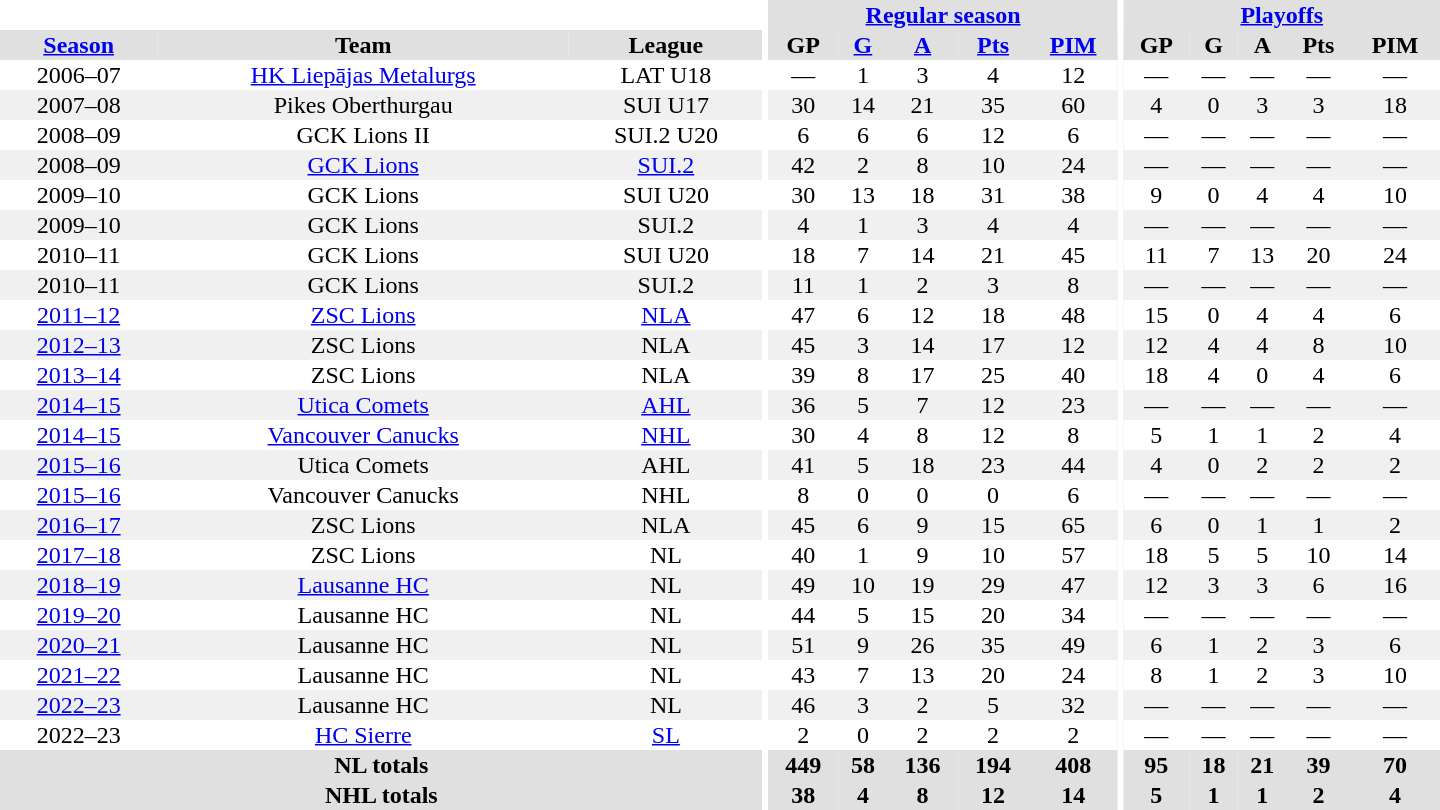<table border="0" cellpadding="1" cellspacing="0" style="text-align:center; width:60em">
<tr bgcolor="#e0e0e0">
<th colspan="3" bgcolor="#ffffff"></th>
<th rowspan="99" bgcolor="#ffffff"></th>
<th colspan="5"><a href='#'>Regular season</a></th>
<th rowspan="99" bgcolor="#ffffff"></th>
<th colspan="5"><a href='#'>Playoffs</a></th>
</tr>
<tr bgcolor="#e0e0e0">
<th><a href='#'>Season</a></th>
<th>Team</th>
<th>League</th>
<th>GP</th>
<th><a href='#'>G</a></th>
<th><a href='#'>A</a></th>
<th><a href='#'>Pts</a></th>
<th><a href='#'>PIM</a></th>
<th>GP</th>
<th>G</th>
<th>A</th>
<th>Pts</th>
<th>PIM</th>
</tr>
<tr>
<td>2006–07</td>
<td><a href='#'>HK Liepājas Metalurgs</a></td>
<td>LAT U18</td>
<td>—</td>
<td>1</td>
<td>3</td>
<td>4</td>
<td>12</td>
<td>—</td>
<td>—</td>
<td>—</td>
<td>—</td>
<td>—</td>
</tr>
<tr bgcolor="#f0f0f0">
<td>2007–08</td>
<td>Pikes Oberthurgau</td>
<td>SUI U17</td>
<td>30</td>
<td>14</td>
<td>21</td>
<td>35</td>
<td>60</td>
<td>4</td>
<td>0</td>
<td>3</td>
<td>3</td>
<td>18</td>
</tr>
<tr>
<td>2008–09</td>
<td>GCK Lions II</td>
<td>SUI.2 U20</td>
<td>6</td>
<td>6</td>
<td>6</td>
<td>12</td>
<td>6</td>
<td>—</td>
<td>—</td>
<td>—</td>
<td>—</td>
<td>—</td>
</tr>
<tr bgcolor="#f0f0f0">
<td>2008–09</td>
<td><a href='#'>GCK Lions</a></td>
<td><a href='#'>SUI.2</a></td>
<td>42</td>
<td>2</td>
<td>8</td>
<td>10</td>
<td>24</td>
<td>—</td>
<td>—</td>
<td>—</td>
<td>—</td>
<td>—</td>
</tr>
<tr>
<td>2009–10</td>
<td>GCK Lions</td>
<td>SUI U20</td>
<td>30</td>
<td>13</td>
<td>18</td>
<td>31</td>
<td>38</td>
<td>9</td>
<td>0</td>
<td>4</td>
<td>4</td>
<td>10</td>
</tr>
<tr bgcolor="#f0f0f0">
<td>2009–10</td>
<td>GCK Lions</td>
<td>SUI.2</td>
<td>4</td>
<td>1</td>
<td>3</td>
<td>4</td>
<td>4</td>
<td>—</td>
<td>—</td>
<td>—</td>
<td>—</td>
<td>—</td>
</tr>
<tr>
<td>2010–11</td>
<td>GCK Lions</td>
<td>SUI U20</td>
<td>18</td>
<td>7</td>
<td>14</td>
<td>21</td>
<td>45</td>
<td>11</td>
<td>7</td>
<td>13</td>
<td>20</td>
<td>24</td>
</tr>
<tr bgcolor="#f0f0f0">
<td>2010–11</td>
<td>GCK Lions</td>
<td>SUI.2</td>
<td>11</td>
<td>1</td>
<td>2</td>
<td>3</td>
<td>8</td>
<td>—</td>
<td>—</td>
<td>—</td>
<td>—</td>
<td>—</td>
</tr>
<tr>
<td><a href='#'>2011–12</a></td>
<td><a href='#'>ZSC Lions</a></td>
<td><a href='#'>NLA</a></td>
<td>47</td>
<td>6</td>
<td>12</td>
<td>18</td>
<td>48</td>
<td>15</td>
<td>0</td>
<td>4</td>
<td>4</td>
<td>6</td>
</tr>
<tr bgcolor="#f0f0f0">
<td><a href='#'>2012–13</a></td>
<td>ZSC Lions</td>
<td>NLA</td>
<td>45</td>
<td>3</td>
<td>14</td>
<td>17</td>
<td>12</td>
<td>12</td>
<td>4</td>
<td>4</td>
<td>8</td>
<td>10</td>
</tr>
<tr>
<td><a href='#'>2013–14</a></td>
<td>ZSC Lions</td>
<td>NLA</td>
<td>39</td>
<td>8</td>
<td>17</td>
<td>25</td>
<td>40</td>
<td>18</td>
<td>4</td>
<td>0</td>
<td>4</td>
<td>6</td>
</tr>
<tr bgcolor="#f0f0f0">
<td><a href='#'>2014–15</a></td>
<td><a href='#'>Utica Comets</a></td>
<td><a href='#'>AHL</a></td>
<td>36</td>
<td>5</td>
<td>7</td>
<td>12</td>
<td>23</td>
<td>—</td>
<td>—</td>
<td>—</td>
<td>—</td>
<td>—</td>
</tr>
<tr>
<td><a href='#'>2014–15</a></td>
<td><a href='#'>Vancouver Canucks</a></td>
<td><a href='#'>NHL</a></td>
<td>30</td>
<td>4</td>
<td>8</td>
<td>12</td>
<td>8</td>
<td>5</td>
<td>1</td>
<td>1</td>
<td>2</td>
<td>4</td>
</tr>
<tr bgcolor="#f0f0f0">
<td><a href='#'>2015–16</a></td>
<td>Utica Comets</td>
<td>AHL</td>
<td>41</td>
<td>5</td>
<td>18</td>
<td>23</td>
<td>44</td>
<td>4</td>
<td>0</td>
<td>2</td>
<td>2</td>
<td>2</td>
</tr>
<tr>
<td><a href='#'>2015–16</a></td>
<td>Vancouver Canucks</td>
<td>NHL</td>
<td>8</td>
<td>0</td>
<td>0</td>
<td>0</td>
<td>6</td>
<td>—</td>
<td>—</td>
<td>—</td>
<td>—</td>
<td>—</td>
</tr>
<tr bgcolor="#f0f0f0">
<td><a href='#'>2016–17</a></td>
<td>ZSC Lions</td>
<td>NLA</td>
<td>45</td>
<td>6</td>
<td>9</td>
<td>15</td>
<td>65</td>
<td>6</td>
<td>0</td>
<td>1</td>
<td>1</td>
<td>2</td>
</tr>
<tr>
<td><a href='#'>2017–18</a></td>
<td>ZSC Lions</td>
<td>NL</td>
<td>40</td>
<td>1</td>
<td>9</td>
<td>10</td>
<td>57</td>
<td>18</td>
<td>5</td>
<td>5</td>
<td>10</td>
<td>14</td>
</tr>
<tr bgcolor="#f0f0f0">
<td><a href='#'>2018–19</a></td>
<td><a href='#'>Lausanne HC</a></td>
<td>NL</td>
<td>49</td>
<td>10</td>
<td>19</td>
<td>29</td>
<td>47</td>
<td>12</td>
<td>3</td>
<td>3</td>
<td>6</td>
<td>16</td>
</tr>
<tr>
<td><a href='#'>2019–20</a></td>
<td>Lausanne HC</td>
<td>NL</td>
<td>44</td>
<td>5</td>
<td>15</td>
<td>20</td>
<td>34</td>
<td>—</td>
<td>—</td>
<td>—</td>
<td>—</td>
<td>—</td>
</tr>
<tr bgcolor="#f0f0f0">
<td><a href='#'>2020–21</a></td>
<td>Lausanne HC</td>
<td>NL</td>
<td>51</td>
<td>9</td>
<td>26</td>
<td>35</td>
<td>49</td>
<td>6</td>
<td>1</td>
<td>2</td>
<td>3</td>
<td>6</td>
</tr>
<tr>
<td><a href='#'>2021–22</a></td>
<td>Lausanne HC</td>
<td>NL</td>
<td>43</td>
<td>7</td>
<td>13</td>
<td>20</td>
<td>24</td>
<td>8</td>
<td>1</td>
<td>2</td>
<td>3</td>
<td>10</td>
</tr>
<tr bgcolor="#f0f0f0">
<td><a href='#'>2022–23</a></td>
<td>Lausanne HC</td>
<td>NL</td>
<td>46</td>
<td>3</td>
<td>2</td>
<td>5</td>
<td>32</td>
<td>—</td>
<td>—</td>
<td>—</td>
<td>—</td>
<td>—</td>
</tr>
<tr>
<td>2022–23</td>
<td><a href='#'>HC Sierre</a></td>
<td><a href='#'>SL</a></td>
<td>2</td>
<td>0</td>
<td>2</td>
<td>2</td>
<td>2</td>
<td>—</td>
<td>—</td>
<td>—</td>
<td>—</td>
<td>—</td>
</tr>
<tr bgcolor="#e0e0e0">
<th colspan="3">NL totals</th>
<th>449</th>
<th>58</th>
<th>136</th>
<th>194</th>
<th>408</th>
<th>95</th>
<th>18</th>
<th>21</th>
<th>39</th>
<th>70</th>
</tr>
<tr bgcolor="#e0e0e0">
<th colspan="3">NHL totals</th>
<th>38</th>
<th>4</th>
<th>8</th>
<th>12</th>
<th>14</th>
<th>5</th>
<th>1</th>
<th>1</th>
<th>2</th>
<th>4</th>
</tr>
</table>
